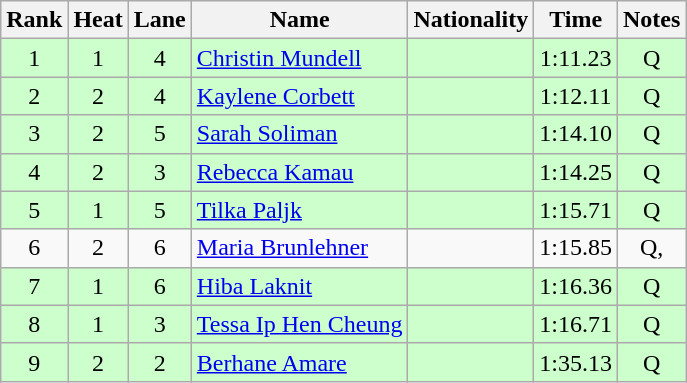<table class="wikitable sortable" style="text-align:center">
<tr>
<th>Rank</th>
<th>Heat</th>
<th>Lane</th>
<th>Name</th>
<th>Nationality</th>
<th>Time</th>
<th>Notes</th>
</tr>
<tr bgcolor=ccffcc>
<td>1</td>
<td>1</td>
<td>4</td>
<td align=left><a href='#'>Christin Mundell</a></td>
<td align=left></td>
<td>1:11.23</td>
<td>Q</td>
</tr>
<tr bgcolor=ccffcc>
<td>2</td>
<td>2</td>
<td>4</td>
<td align=left><a href='#'>Kaylene Corbett</a></td>
<td align=left></td>
<td>1:12.11</td>
<td>Q</td>
</tr>
<tr bgcolor=ccffcc>
<td>3</td>
<td>2</td>
<td>5</td>
<td align=left><a href='#'>Sarah Soliman</a></td>
<td align=left></td>
<td>1:14.10</td>
<td>Q</td>
</tr>
<tr bgcolor=ccffcc>
<td>4</td>
<td>2</td>
<td>3</td>
<td align=left><a href='#'>Rebecca Kamau</a></td>
<td align=left></td>
<td>1:14.25</td>
<td>Q</td>
</tr>
<tr bgcolor=ccffcc>
<td>5</td>
<td>1</td>
<td>5</td>
<td align=left><a href='#'>Tilka Paljk</a></td>
<td align=left></td>
<td>1:15.71</td>
<td>Q</td>
</tr>
<tr>
<td>6</td>
<td>2</td>
<td>6</td>
<td align=left><a href='#'>Maria Brunlehner</a></td>
<td align=left></td>
<td>1:15.85</td>
<td>Q, </td>
</tr>
<tr bgcolor=ccffcc>
<td>7</td>
<td>1</td>
<td>6</td>
<td align=left><a href='#'>Hiba Laknit</a></td>
<td align=left></td>
<td>1:16.36</td>
<td>Q</td>
</tr>
<tr bgcolor=ccffcc>
<td>8</td>
<td>1</td>
<td>3</td>
<td align=left><a href='#'>Tessa Ip Hen Cheung</a></td>
<td align=left></td>
<td>1:16.71</td>
<td>Q</td>
</tr>
<tr bgcolor=ccffcc>
<td>9</td>
<td>2</td>
<td>2</td>
<td align=left><a href='#'>Berhane Amare</a></td>
<td align=left></td>
<td>1:35.13</td>
<td>Q</td>
</tr>
</table>
